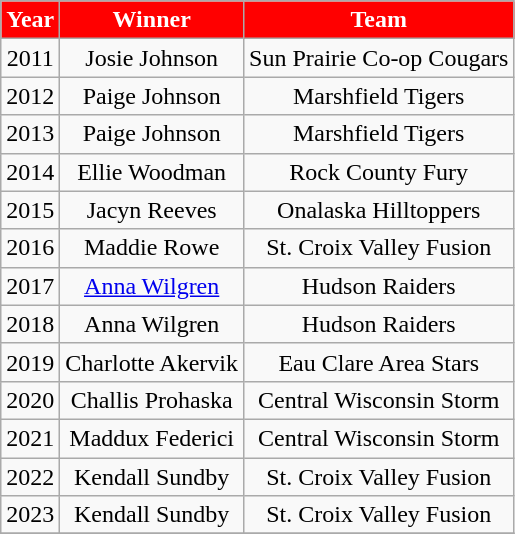<table class="wikitable">
<tr align="center" style="background:red;color:#FFFFFF;">
<td><strong>Year</strong></td>
<td><strong>Winner</strong></td>
<td><strong>Team</strong></td>
</tr>
<tr align="center" bgcolor="">
<td>2011</td>
<td>Josie Johnson </td>
<td>Sun Prairie Co-op Cougars</td>
</tr>
<tr align="center" bgcolor="">
<td>2012</td>
<td>Paige Johnson</td>
<td>Marshfield Tigers</td>
</tr>
<tr align="center" bgcolor="">
<td>2013</td>
<td>Paige Johnson</td>
<td>Marshfield Tigers</td>
</tr>
<tr align="center" bgcolor="">
<td>2014</td>
<td>Ellie Woodman</td>
<td>Rock County Fury</td>
</tr>
<tr align="center" bgcolor="">
<td>2015</td>
<td>Jacyn Reeves</td>
<td>Onalaska Hilltoppers</td>
</tr>
<tr align="center" bgcolor="">
<td>2016</td>
<td>Maddie Rowe</td>
<td>St. Croix Valley Fusion</td>
</tr>
<tr align="center" bgcolor="">
<td>2017</td>
<td><a href='#'>Anna Wilgren</a></td>
<td>Hudson Raiders</td>
</tr>
<tr align="center" bgcolor="">
<td>2018</td>
<td>Anna Wilgren</td>
<td>Hudson Raiders</td>
</tr>
<tr align="center" bgcolor="">
<td>2019</td>
<td>Charlotte Akervik</td>
<td>Eau Clare Area Stars</td>
</tr>
<tr align="center" bgcolor="">
<td>2020</td>
<td>Challis Prohaska</td>
<td>Central Wisconsin Storm</td>
</tr>
<tr align="center" bgcolor="">
<td>2021</td>
<td>Maddux Federici</td>
<td>Central Wisconsin Storm</td>
</tr>
<tr align="center" bgcolor="">
<td>2022</td>
<td>Kendall Sundby</td>
<td>St. Croix Valley Fusion</td>
</tr>
<tr align="center" bgcolor="">
<td>2023</td>
<td>Kendall Sundby</td>
<td>St. Croix Valley Fusion</td>
</tr>
<tr align="center" bgcolor="">
</tr>
</table>
